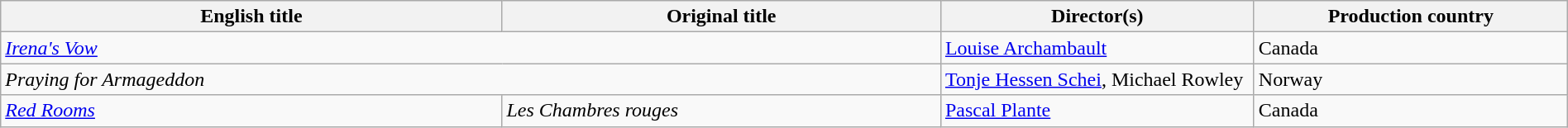<table class="wikitable" width=100%>
<tr>
<th scope="col" width="32%">English title</th>
<th scope="col" width="28%">Original title</th>
<th scope="col" width="20%">Director(s)</th>
<th scope="col" width="20%">Production country</th>
</tr>
<tr>
<td colspan=2><em><a href='#'>Irena's Vow</a></em></td>
<td><a href='#'>Louise Archambault</a></td>
<td>Canada</td>
</tr>
<tr>
<td colspan=2><em>Praying for Armageddon</em></td>
<td><a href='#'>Tonje Hessen Schei</a>, Michael Rowley</td>
<td>Norway</td>
</tr>
<tr>
<td><em><a href='#'>Red Rooms</a></em></td>
<td><em>Les Chambres rouges</em></td>
<td><a href='#'>Pascal Plante</a></td>
<td>Canada</td>
</tr>
</table>
